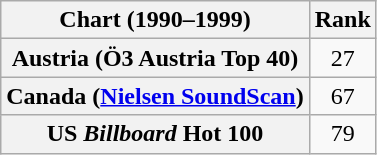<table class="wikitable sortable plainrowheaders" style="text-align:center">
<tr>
<th>Chart (1990–1999)</th>
<th>Rank</th>
</tr>
<tr>
<th scope="row">Austria (Ö3 Austria Top 40)</th>
<td>27</td>
</tr>
<tr>
<th scope="row">Canada (<a href='#'>Nielsen SoundScan</a>)</th>
<td>67</td>
</tr>
<tr>
<th scope="row">US <em>Billboard</em> Hot 100</th>
<td>79</td>
</tr>
</table>
